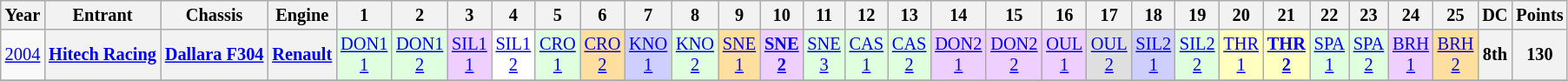<table class="wikitable" style="text-align:center; font-size:85%">
<tr>
<th scope="col">Year</th>
<th scope="col">Entrant</th>
<th scope="col">Chassis</th>
<th scope="col">Engine</th>
<th>1</th>
<th>2</th>
<th>3</th>
<th>4</th>
<th>5</th>
<th>6</th>
<th>7</th>
<th>8</th>
<th>9</th>
<th>10</th>
<th>11</th>
<th>12</th>
<th>13</th>
<th>14</th>
<th>15</th>
<th>16</th>
<th>17</th>
<th>18</th>
<th>19</th>
<th>20</th>
<th>21</th>
<th>22</th>
<th>23</th>
<th>24</th>
<th>25</th>
<th>DC</th>
<th>Points</th>
</tr>
<tr>
<td><a href='#'>2004</a></td>
<th nowrap><a href='#'>Hitech Racing</a></th>
<th nowrap><a href='#'>Dallara F304</a></th>
<th nowrap><a href='#'>Renault</a></th>
<td style="background:#DFFFDF;"><a href='#'>DON1<br>1</a><br></td>
<td style="background:#DFFFDF;"><a href='#'>DON1<br>2</a><br></td>
<td style="background:#EFCFFF;"><a href='#'>SIL1<br>1</a><br></td>
<td style="background:#FFFFFF;"><a href='#'>SIL1<br>2</a><br></td>
<td style="background:#DFFFDF;"><a href='#'>CRO<br>1</a><br></td>
<td style="background:#FFDF9F;"><a href='#'>CRO<br>2</a><br></td>
<td style="background:#CFCFFF;"><a href='#'>KNO<br>1</a><br></td>
<td style="background:#DFFFDF;"><a href='#'>KNO<br>2</a><br></td>
<td style="background:#FFDF9F;"><a href='#'>SNE<br>1</a><br></td>
<td style="background:#EFCFFF;"><strong><a href='#'>SNE<br>2</a></strong><br></td>
<td style="background:#DFFFDF;"><a href='#'>SNE<br>3</a><br></td>
<td style="background:#DFFFDF;"><a href='#'>CAS<br>1</a><br></td>
<td style="background:#DFFFDF;"><a href='#'>CAS<br>2</a><br></td>
<td style="background:#EFCFFF;"><a href='#'>DON2<br>1</a><br></td>
<td style="background:#EFCFFF;"><a href='#'>DON2<br>2</a><br></td>
<td style="background:#EFCFFF;"><a href='#'>OUL<br>1</a><br></td>
<td style="background:#DFDFDF;"><a href='#'>OUL<br>2</a><br></td>
<td style="background:#CFCFFF;"><a href='#'>SIL2<br>1</a><br></td>
<td style="background:#DFFFDF;"><a href='#'>SIL2<br>2</a><br></td>
<td style="background:#FFFFBF;"><a href='#'>THR<br>1</a><br></td>
<td style="background:#FFFFBF;"><strong><a href='#'>THR<br>2</a></strong><br></td>
<td style="background:#DFFFDF;"><a href='#'>SPA<br>1</a><br></td>
<td style="background:#DFFFDF;"><a href='#'>SPA<br>2</a><br></td>
<td style="background:#EFCFFF;"><a href='#'>BRH<br>1</a><br></td>
<td style="background:#FFDF9F;"><a href='#'>BRH<br>2</a><br></td>
<th>8th</th>
<th>130</th>
</tr>
<tr>
</tr>
</table>
